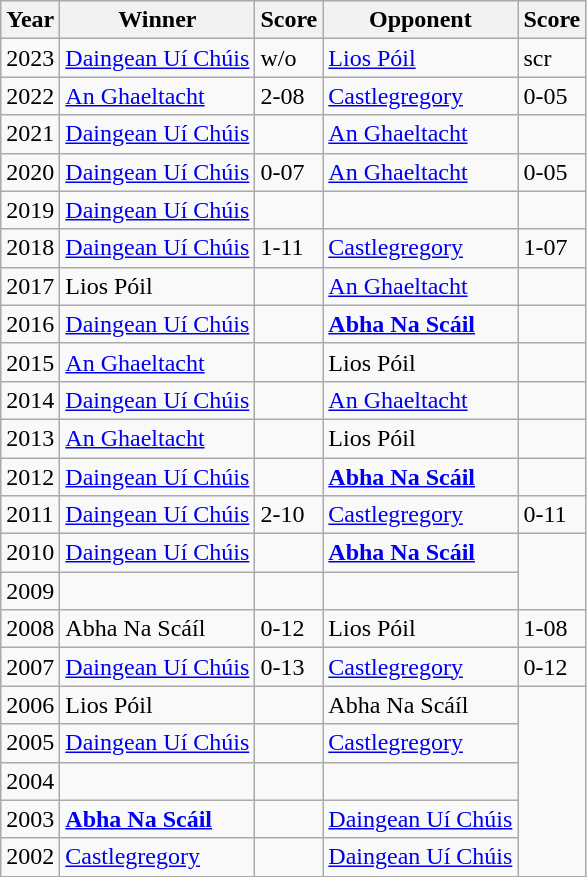<table class="wikitable">
<tr>
<th>Year</th>
<th>Winner</th>
<th>Score</th>
<th>Opponent</th>
<th>Score</th>
</tr>
<tr>
<td>2023</td>
<td><a href='#'>Daingean Uí Chúis</a></td>
<td>w/o</td>
<td><a href='#'>Lios Póil</a></td>
<td>scr</td>
</tr>
<tr>
<td>2022</td>
<td><a href='#'>An Ghaeltacht</a></td>
<td>2-08</td>
<td><a href='#'>Castlegregory</a></td>
<td>0-05</td>
</tr>
<tr>
<td>2021</td>
<td><a href='#'>Daingean Uí Chúis</a></td>
<td></td>
<td><a href='#'>An Ghaeltacht</a></td>
<td></td>
</tr>
<tr>
<td>2020</td>
<td><a href='#'>Daingean Uí Chúis</a></td>
<td>0-07</td>
<td><a href='#'>An Ghaeltacht</a></td>
<td>0-05</td>
</tr>
<tr>
<td>2019</td>
<td><a href='#'>Daingean Uí Chúis</a></td>
<td></td>
<td></td>
<td></td>
</tr>
<tr>
<td>2018</td>
<td><a href='#'>Daingean Uí Chúis</a></td>
<td>1-11</td>
<td><a href='#'>Castlegregory</a></td>
<td>1-07</td>
</tr>
<tr>
<td>2017</td>
<td>Lios Póil</td>
<td></td>
<td><a href='#'>An Ghaeltacht</a></td>
<td></td>
</tr>
<tr>
<td>2016</td>
<td><a href='#'>Daingean Uí Chúis</a></td>
<td></td>
<td><strong><a href='#'>Abha Na Scáil</a></strong></td>
<td></td>
</tr>
<tr>
<td>2015</td>
<td><a href='#'>An Ghaeltacht</a></td>
<td></td>
<td>Lios Póil</td>
<td></td>
</tr>
<tr>
<td>2014</td>
<td><a href='#'>Daingean Uí Chúis</a></td>
<td></td>
<td><a href='#'>An Ghaeltacht</a></td>
<td></td>
</tr>
<tr>
<td>2013</td>
<td><a href='#'>An Ghaeltacht</a></td>
<td></td>
<td>Lios Póil</td>
<td></td>
</tr>
<tr>
<td>2012</td>
<td><a href='#'>Daingean Uí Chúis</a></td>
<td></td>
<td><strong><a href='#'>Abha Na Scáil</a></strong></td>
<td></td>
</tr>
<tr>
<td>2011</td>
<td><a href='#'>Daingean Uí Chúis</a></td>
<td>2-10</td>
<td><a href='#'>Castlegregory</a></td>
<td>0-11</td>
</tr>
<tr>
<td>2010</td>
<td><a href='#'>Daingean Uí Chúis</a></td>
<td></td>
<td><strong><a href='#'>Abha Na Scáil</a></strong></td>
</tr>
<tr>
<td>2009</td>
<td></td>
<td></td>
<td></td>
</tr>
<tr>
<td>2008</td>
<td>Abha Na Scáíl</td>
<td>0-12</td>
<td>Lios Póil</td>
<td>1-08</td>
</tr>
<tr>
<td>2007</td>
<td><a href='#'>Daingean Uí Chúis</a></td>
<td>0-13</td>
<td><a href='#'>Castlegregory</a></td>
<td>0-12</td>
</tr>
<tr>
<td>2006</td>
<td>Lios Póil</td>
<td></td>
<td>Abha Na Scáíl</td>
</tr>
<tr>
<td>2005</td>
<td><a href='#'>Daingean Uí Chúis</a></td>
<td></td>
<td><a href='#'>Castlegregory</a></td>
</tr>
<tr>
<td>2004</td>
<td></td>
<td></td>
<td></td>
</tr>
<tr>
<td>2003</td>
<td><strong><a href='#'>Abha Na Scáil</a></strong></td>
<td></td>
<td><a href='#'>Daingean Uí Chúis</a></td>
</tr>
<tr>
<td>2002</td>
<td><a href='#'>Castlegregory</a></td>
<td></td>
<td><a href='#'>Daingean Uí Chúis</a></td>
</tr>
<tr>
</tr>
</table>
